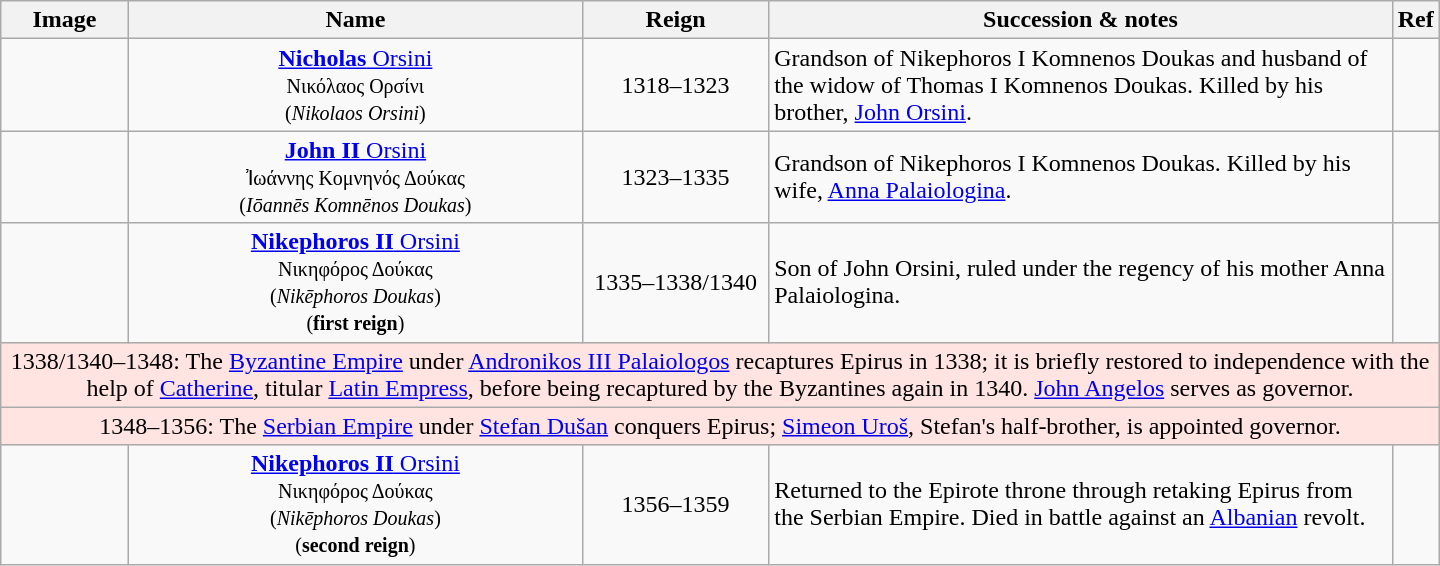<table class="wikitable" style="width:960px">
<tr>
<th width="80px">Image</th>
<th width="310px">Name</th>
<th width="120px">Reign</th>
<th width="430px">Succession & notes</th>
<th width="20px">Ref</th>
</tr>
<tr>
<td></td>
<td align="center"><a href='#'><strong>Nicholas</strong> Orsini</a><br><small>Νικόλαος Ορσίνι</small><br><small>(<em>Nikolaos Orsini</em>)</small></td>
<td align="center">1318–1323</td>
<td>Grandson of Nikephoros I Komnenos Doukas and husband of the widow of Thomas I Komnenos Doukas. Killed by his brother, <a href='#'>John Orsini</a>.</td>
<td></td>
</tr>
<tr>
<td></td>
<td align="center"><a href='#'><strong>John II</strong> Orsini</a><br><small>Ἰωάννης Κομνηνός Δούκας</small><br><small>(<em>Iōannēs Komnēnos Doukas</em>)</small></td>
<td align="center">1323–1335</td>
<td>Grandson of Nikephoros I Komnenos Doukas. Killed by his wife, <a href='#'>Anna Palaiologina</a>.</td>
<td></td>
</tr>
<tr>
<td></td>
<td align="center"><a href='#'><strong>Nikephoros II</strong> Orsini</a><br><small>Νικηφόρος Δούκας</small><br><small>(<em>Nikēphoros Doukas</em>)</small><br><small>(<strong>first reign</strong>)</small></td>
<td align="center">1335–1338/1340</td>
<td>Son of John Orsini, ruled under the regency of his mother Anna Palaiologina.</td>
<td></td>
</tr>
<tr>
<td colspan="5" align="center" style="background-color:MistyRose">1338/1340–1348: The <a href='#'>Byzantine Empire</a> under <a href='#'>Andronikos III Palaiologos</a> recaptures Epirus in 1338; it is briefly restored to independence with the help of <a href='#'>Catherine</a>, titular <a href='#'>Latin Empress</a>, before being recaptured by the Byzantines again in 1340. <a href='#'>John Angelos</a> serves as governor.</td>
</tr>
<tr>
<td colspan="5" align="center" style="background-color:MistyRose">1348–1356: The <a href='#'>Serbian Empire</a> under <a href='#'>Stefan Dušan</a> conquers Epirus; <a href='#'>Simeon Uroš</a>, Stefan's half-brother, is appointed governor.</td>
</tr>
<tr>
<td></td>
<td align="center"><a href='#'><strong>Nikephoros II</strong> Orsini</a><br><small>Νικηφόρος Δούκας</small><br><small>(<em>Nikēphoros Doukas</em>)</small><br><small>(<strong>second reign</strong>)</small></td>
<td align="center">1356–1359</td>
<td>Returned to the Epirote throne through retaking Epirus from the Serbian Empire. Died in battle against an <a href='#'>Albanian</a> revolt.</td>
<td><br></td>
</tr>
</table>
